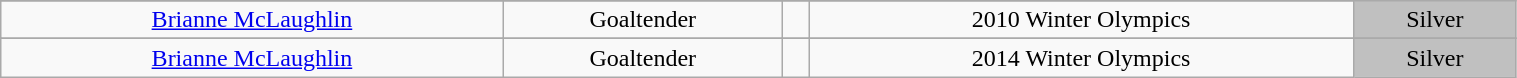<table class="wikitable" style="width:80%;">
<tr>
</tr>
<tr style="text-align:center;" bgcolor="">
<td><a href='#'>Brianne McLaughlin</a></td>
<td>Goaltender</td>
<td></td>
<td>2010 Winter Olympics</td>
<td style="background:silver;">Silver</td>
</tr>
<tr>
</tr>
<tr style="text-align:center;" bgcolor="">
<td><a href='#'>Brianne McLaughlin</a></td>
<td>Goaltender</td>
<td></td>
<td>2014 Winter Olympics</td>
<td style="background:silver;">Silver</td>
</tr>
</table>
